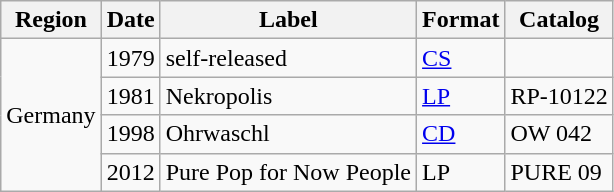<table class="wikitable">
<tr>
<th>Region</th>
<th>Date</th>
<th>Label</th>
<th>Format</th>
<th>Catalog</th>
</tr>
<tr>
<td rowspan="4">Germany</td>
<td>1979</td>
<td>self-released</td>
<td><a href='#'>CS</a></td>
<td></td>
</tr>
<tr>
<td>1981</td>
<td>Nekropolis</td>
<td><a href='#'>LP</a></td>
<td>RP-10122</td>
</tr>
<tr>
<td>1998</td>
<td>Ohrwaschl</td>
<td><a href='#'>CD</a></td>
<td>OW 042</td>
</tr>
<tr>
<td>2012</td>
<td>Pure Pop for Now People</td>
<td>LP</td>
<td>PURE 09</td>
</tr>
</table>
